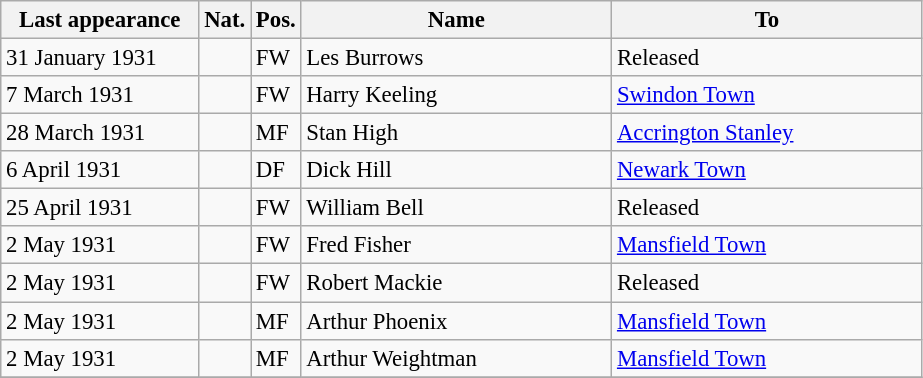<table class="wikitable" style="font-size: 95%; text-align: left;">
<tr>
<th width=125>Last appearance</th>
<th>Nat.</th>
<th>Pos.</th>
<th width=200>Name</th>
<th width=200>To</th>
</tr>
<tr>
<td>31 January 1931</td>
<td></td>
<td>FW</td>
<td>Les Burrows</td>
<td>Released</td>
</tr>
<tr>
<td>7 March 1931</td>
<td></td>
<td>FW</td>
<td>Harry Keeling</td>
<td><a href='#'>Swindon Town</a></td>
</tr>
<tr>
<td>28 March 1931</td>
<td></td>
<td>MF</td>
<td>Stan High</td>
<td><a href='#'>Accrington Stanley</a></td>
</tr>
<tr>
<td>6 April 1931</td>
<td></td>
<td>DF</td>
<td>Dick Hill</td>
<td><a href='#'>Newark Town</a></td>
</tr>
<tr>
<td>25 April 1931</td>
<td></td>
<td>FW</td>
<td>William Bell</td>
<td>Released</td>
</tr>
<tr>
<td>2 May 1931</td>
<td></td>
<td>FW</td>
<td>Fred Fisher</td>
<td><a href='#'>Mansfield Town</a></td>
</tr>
<tr>
<td>2 May 1931</td>
<td></td>
<td>FW</td>
<td>Robert Mackie</td>
<td>Released</td>
</tr>
<tr>
<td>2 May 1931</td>
<td></td>
<td>MF</td>
<td>Arthur Phoenix</td>
<td><a href='#'>Mansfield Town</a></td>
</tr>
<tr>
<td>2 May 1931</td>
<td></td>
<td>MF</td>
<td>Arthur Weightman</td>
<td><a href='#'>Mansfield Town</a></td>
</tr>
<tr>
</tr>
</table>
